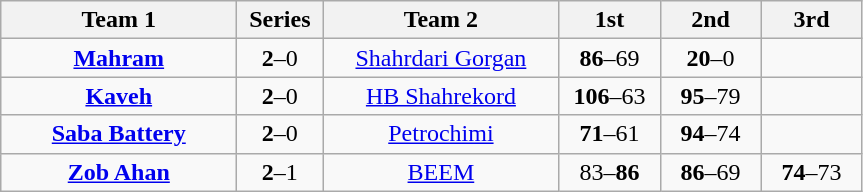<table class="wikitable" style="text-align:center">
<tr>
<th width=150>Team 1</th>
<th width=50>Series</th>
<th width=150>Team 2</th>
<th width=60>1st</th>
<th width=60>2nd</th>
<th width=60>3rd</th>
</tr>
<tr>
<td><strong><a href='#'>Mahram</a></strong></td>
<td><strong>2</strong>–0</td>
<td><a href='#'>Shahrdari Gorgan</a></td>
<td><strong>86</strong>–69</td>
<td><strong>20</strong>–0</td>
<td></td>
</tr>
<tr>
<td><strong><a href='#'>Kaveh</a></strong></td>
<td><strong>2</strong>–0</td>
<td><a href='#'>HB Shahrekord</a></td>
<td><strong>106</strong>–63</td>
<td><strong>95</strong>–79</td>
<td></td>
</tr>
<tr>
<td><strong><a href='#'>Saba Battery</a></strong></td>
<td><strong>2</strong>–0</td>
<td><a href='#'>Petrochimi</a></td>
<td><strong>71</strong>–61</td>
<td><strong>94</strong>–74</td>
<td></td>
</tr>
<tr>
<td><strong><a href='#'>Zob Ahan</a></strong></td>
<td><strong>2</strong>–1</td>
<td><a href='#'>BEEM</a></td>
<td>83–<strong>86</strong></td>
<td><strong>86</strong>–69</td>
<td><strong>74</strong>–73</td>
</tr>
</table>
